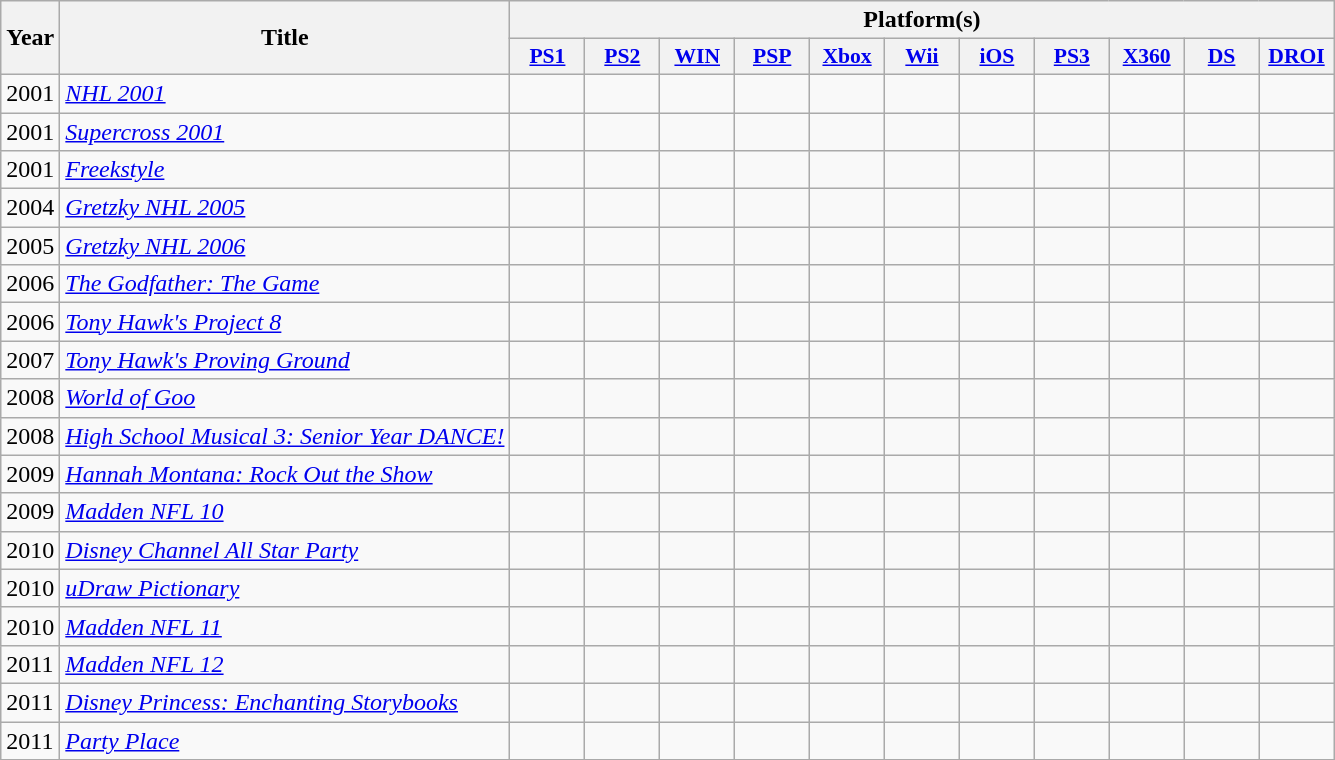<table class="wikitable sortable">
<tr>
<th rowspan="2">Year</th>
<th rowspan="2">Title</th>
<th colspan="11">Platform(s)</th>
</tr>
<tr>
<th style="width: 3em; font-size: 90%;"><a href='#'>PS1</a></th>
<th style="width: 3em; font-size: 90%;"><a href='#'>PS2</a></th>
<th style="width: 3em; font-size: 90%;"><a href='#'>WIN</a></th>
<th style="width: 3em; font-size: 90%;"><a href='#'>PSP</a></th>
<th style="width: 3em; font-size: 90%;"><a href='#'>Xbox</a></th>
<th style="width: 3em; font-size: 90%;"><a href='#'>Wii</a></th>
<th style="width: 3em; font-size: 90%;"><a href='#'>iOS</a></th>
<th style="width: 3em; font-size: 90%;"><a href='#'>PS3</a></th>
<th style="width: 3em; font-size: 90%;"><a href='#'>X360</a></th>
<th style="width: 3em; font-size: 90%;"><a href='#'>DS</a></th>
<th style="width: 3em; font-size: 90%;"><a href='#'>DROI</a></th>
</tr>
<tr>
<td>2001</td>
<td><em><a href='#'>NHL 2001</a></em></td>
<td></td>
<td></td>
<td></td>
<td></td>
<td></td>
<td></td>
<td></td>
<td></td>
<td></td>
<td></td>
<td></td>
</tr>
<tr>
<td>2001</td>
<td><em><a href='#'>Supercross 2001</a></em></td>
<td></td>
<td></td>
<td></td>
<td></td>
<td></td>
<td></td>
<td></td>
<td></td>
<td></td>
<td></td>
<td></td>
</tr>
<tr>
<td>2001</td>
<td><em><a href='#'>Freekstyle</a></em></td>
<td></td>
<td></td>
<td></td>
<td></td>
<td></td>
<td></td>
<td></td>
<td></td>
<td></td>
<td></td>
<td></td>
</tr>
<tr>
<td>2004</td>
<td><em><a href='#'>Gretzky NHL 2005</a></em></td>
<td></td>
<td></td>
<td></td>
<td></td>
<td></td>
<td></td>
<td></td>
<td></td>
<td></td>
<td></td>
<td></td>
</tr>
<tr>
<td>2005</td>
<td><em><a href='#'>Gretzky NHL 2006</a></em></td>
<td></td>
<td></td>
<td></td>
<td></td>
<td></td>
<td></td>
<td></td>
<td></td>
<td></td>
<td></td>
<td></td>
</tr>
<tr>
<td>2006</td>
<td><em><a href='#'>The Godfather: The Game</a></em></td>
<td></td>
<td></td>
<td></td>
<td></td>
<td></td>
<td></td>
<td></td>
<td></td>
<td></td>
<td></td>
<td></td>
</tr>
<tr>
<td>2006</td>
<td><em><a href='#'>Tony Hawk's Project 8</a></em></td>
<td></td>
<td></td>
<td></td>
<td></td>
<td></td>
<td></td>
<td></td>
<td></td>
<td></td>
<td></td>
<td></td>
</tr>
<tr>
<td>2007</td>
<td><em><a href='#'>Tony Hawk's Proving Ground</a></em></td>
<td></td>
<td></td>
<td></td>
<td></td>
<td></td>
<td></td>
<td></td>
<td></td>
<td></td>
<td></td>
<td></td>
</tr>
<tr>
<td>2008</td>
<td><em><a href='#'>World of Goo</a></em></td>
<td></td>
<td></td>
<td></td>
<td></td>
<td></td>
<td></td>
<td></td>
<td></td>
<td></td>
<td></td>
<td></td>
</tr>
<tr>
<td>2008</td>
<td><em><a href='#'>High School Musical 3: Senior Year DANCE!</a></em></td>
<td></td>
<td></td>
<td></td>
<td></td>
<td></td>
<td></td>
<td></td>
<td></td>
<td></td>
<td></td>
<td></td>
</tr>
<tr>
<td>2009</td>
<td><em><a href='#'>Hannah Montana: Rock Out the Show</a></em></td>
<td></td>
<td></td>
<td></td>
<td></td>
<td></td>
<td></td>
<td></td>
<td></td>
<td></td>
<td></td>
<td></td>
</tr>
<tr>
<td>2009</td>
<td><em><a href='#'>Madden NFL 10</a></em></td>
<td></td>
<td></td>
<td></td>
<td></td>
<td></td>
<td></td>
<td></td>
<td></td>
<td></td>
<td></td>
<td></td>
</tr>
<tr>
<td>2010</td>
<td><em><a href='#'>Disney Channel All Star Party</a></em></td>
<td></td>
<td></td>
<td></td>
<td></td>
<td></td>
<td></td>
<td></td>
<td></td>
<td></td>
<td></td>
<td></td>
</tr>
<tr>
<td>2010</td>
<td><em><a href='#'>uDraw Pictionary</a></em></td>
<td></td>
<td></td>
<td></td>
<td></td>
<td></td>
<td></td>
<td></td>
<td></td>
<td></td>
<td></td>
<td></td>
</tr>
<tr>
<td>2010</td>
<td><em><a href='#'>Madden NFL 11</a></em></td>
<td></td>
<td></td>
<td></td>
<td></td>
<td></td>
<td></td>
<td></td>
<td></td>
<td></td>
<td></td>
<td></td>
</tr>
<tr>
<td>2011</td>
<td><em><a href='#'>Madden NFL 12</a></em></td>
<td></td>
<td></td>
<td></td>
<td></td>
<td></td>
<td></td>
<td></td>
<td></td>
<td></td>
<td></td>
<td></td>
</tr>
<tr>
<td>2011</td>
<td><em><a href='#'>Disney Princess: Enchanting Storybooks</a></em></td>
<td></td>
<td></td>
<td></td>
<td></td>
<td></td>
<td></td>
<td></td>
<td></td>
<td></td>
<td></td>
<td></td>
</tr>
<tr>
<td>2011</td>
<td><em><a href='#'>Party Place</a></em></td>
<td></td>
<td></td>
<td></td>
<td></td>
<td></td>
<td></td>
<td></td>
<td></td>
<td></td>
<td></td>
<td></td>
</tr>
</table>
